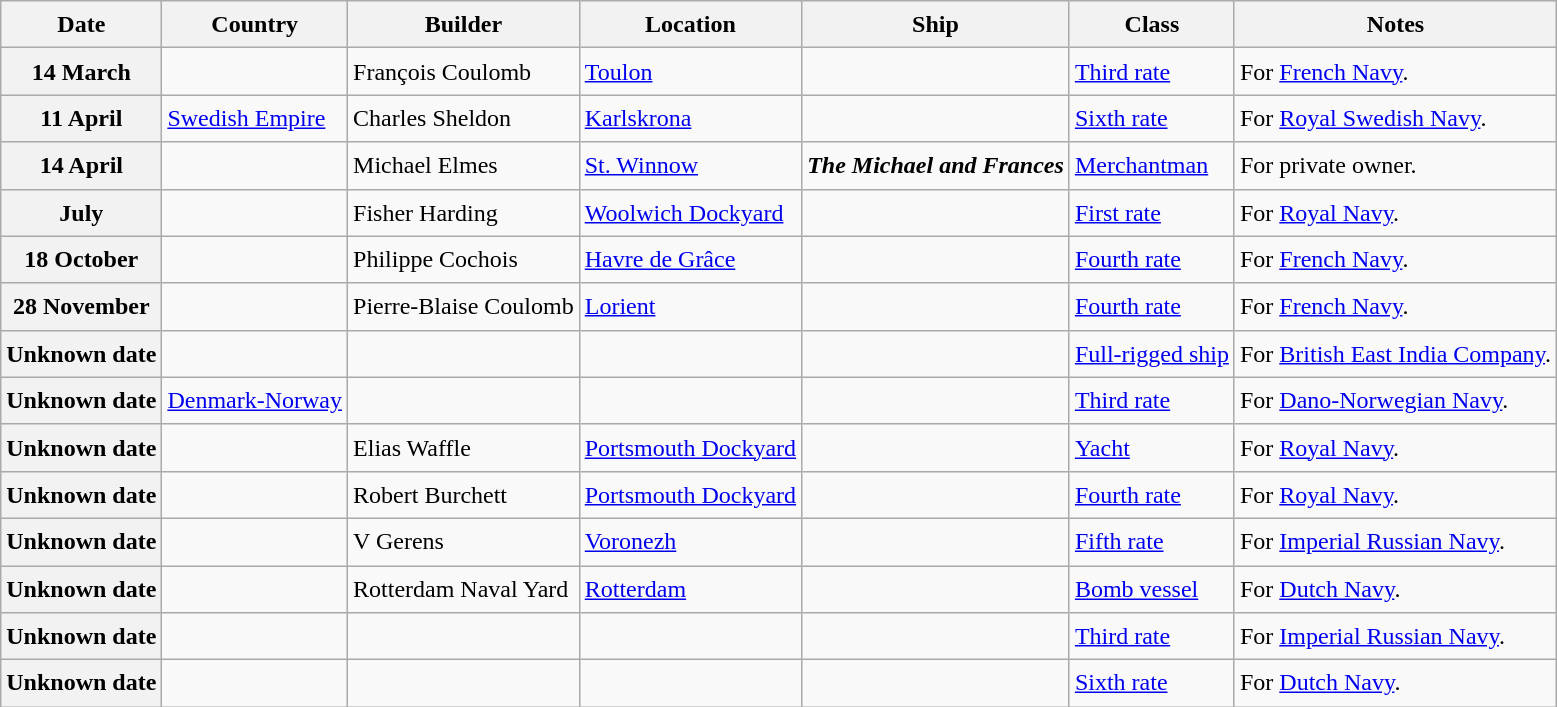<table class="wikitable sortable" style="font-size:1.00em; line-height:1.5em;">
<tr>
<th>Date</th>
<th>Country</th>
<th>Builder</th>
<th>Location</th>
<th>Ship</th>
<th>Class</th>
<th>Notes</th>
</tr>
<tr ---->
<th>14 March</th>
<td></td>
<td>François Coulomb</td>
<td><a href='#'>Toulon</a></td>
<td><strong></strong></td>
<td><a href='#'>Third rate</a></td>
<td>For <a href='#'>French Navy</a>.</td>
</tr>
<tr ---->
<th>11 April</th>
<td>  <a href='#'>Swedish Empire</a></td>
<td>Charles Sheldon</td>
<td><a href='#'>Karlskrona</a></td>
<td><strong></strong></td>
<td><a href='#'>Sixth rate</a></td>
<td>For <a href='#'>Royal Swedish Navy</a>.</td>
</tr>
<tr ---->
<th>14 April</th>
<td></td>
<td>Michael Elmes</td>
<td><a href='#'>St. Winnow</a></td>
<td><strong><em>The Michael and Frances</em></strong></td>
<td><a href='#'>Merchantman</a></td>
<td>For private owner.</td>
</tr>
<tr ---->
<th>July</th>
<td></td>
<td>Fisher Harding</td>
<td><a href='#'>Woolwich Dockyard</a></td>
<td><strong></strong></td>
<td><a href='#'>First rate</a></td>
<td>For <a href='#'>Royal Navy</a>.</td>
</tr>
<tr ---->
<th>18 October</th>
<td></td>
<td>Philippe Cochois</td>
<td><a href='#'>Havre de Grâce</a></td>
<td><strong></strong></td>
<td><a href='#'>Fourth rate</a></td>
<td>For <a href='#'>French Navy</a>.</td>
</tr>
<tr ---->
<th>28 November</th>
<td></td>
<td>Pierre-Blaise Coulomb</td>
<td><a href='#'>Lorient</a></td>
<td><strong></strong></td>
<td><a href='#'>Fourth rate</a></td>
<td>For <a href='#'>French Navy</a>.</td>
</tr>
<tr ---->
<th>Unknown date</th>
<td></td>
<td></td>
<td></td>
<td><strong></strong></td>
<td><a href='#'>Full-rigged ship</a></td>
<td>For <a href='#'>British East India Company</a>.</td>
</tr>
<tr ---->
<th>Unknown date</th>
<td>  <a href='#'>Denmark-Norway</a></td>
<td></td>
<td></td>
<td><strong></strong></td>
<td><a href='#'>Third rate</a></td>
<td>For <a href='#'>Dano-Norwegian Navy</a>.</td>
</tr>
<tr ---->
<th>Unknown date</th>
<td></td>
<td>Elias Waffle</td>
<td><a href='#'>Portsmouth Dockyard</a></td>
<td><strong></strong></td>
<td><a href='#'>Yacht</a></td>
<td>For <a href='#'>Royal Navy</a>.</td>
</tr>
<tr ---->
<th>Unknown date</th>
<td></td>
<td>Robert Burchett</td>
<td><a href='#'>Portsmouth Dockyard</a></td>
<td><strong></strong></td>
<td><a href='#'>Fourth rate</a></td>
<td>For <a href='#'>Royal Navy</a>.</td>
</tr>
<tr ---->
<th>Unknown date</th>
<td></td>
<td>V Gerens</td>
<td><a href='#'>Voronezh</a></td>
<td><strong></strong></td>
<td><a href='#'>Fifth rate</a></td>
<td>For <a href='#'>Imperial Russian Navy</a>.</td>
</tr>
<tr ---->
<th>Unknown date</th>
<td></td>
<td>Rotterdam Naval Yard</td>
<td><a href='#'>Rotterdam</a></td>
<td><strong></strong></td>
<td><a href='#'>Bomb vessel</a></td>
<td>For <a href='#'>Dutch Navy</a>.</td>
</tr>
<tr ---->
<th>Unknown date</th>
<td></td>
<td></td>
<td></td>
<td><strong></strong></td>
<td><a href='#'>Third rate</a></td>
<td>For <a href='#'>Imperial Russian Navy</a>.</td>
</tr>
<tr ---->
<th>Unknown date</th>
<td></td>
<td></td>
<td></td>
<td><strong></strong></td>
<td><a href='#'>Sixth rate</a></td>
<td>For <a href='#'>Dutch Navy</a>.</td>
</tr>
</table>
